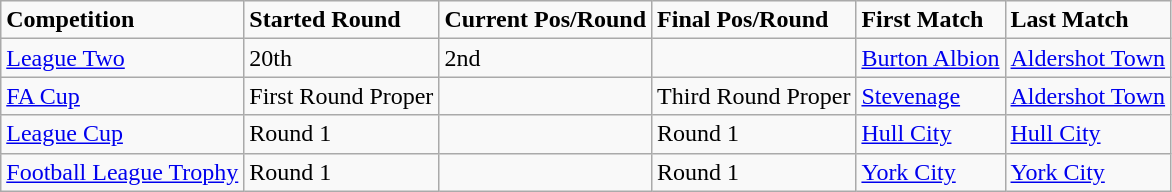<table class="wikitable">
<tr>
<td><strong>Competition</strong></td>
<td><strong>Started Round</strong></td>
<td><strong>Current Pos/Round</strong></td>
<td><strong>Final Pos/Round</strong></td>
<td><strong>First Match</strong></td>
<td><strong>Last Match</strong></td>
</tr>
<tr>
<td><a href='#'>League Two</a></td>
<td>20th</td>
<td>2nd</td>
<td></td>
<td><a href='#'>Burton Albion</a></td>
<td><a href='#'>Aldershot Town</a></td>
</tr>
<tr>
<td><a href='#'>FA Cup</a></td>
<td>First Round Proper</td>
<td></td>
<td>Third Round Proper</td>
<td><a href='#'>Stevenage</a></td>
<td><a href='#'>Aldershot Town</a></td>
</tr>
<tr>
<td><a href='#'>League Cup</a></td>
<td>Round 1</td>
<td></td>
<td>Round 1</td>
<td><a href='#'>Hull City</a></td>
<td><a href='#'>Hull City</a></td>
</tr>
<tr>
<td><a href='#'>Football League Trophy</a></td>
<td>Round 1</td>
<td></td>
<td>Round 1</td>
<td><a href='#'>York City</a></td>
<td><a href='#'>York City</a></td>
</tr>
</table>
